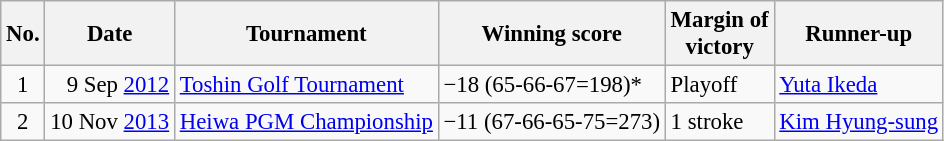<table class="wikitable" style="font-size:95%;">
<tr>
<th>No.</th>
<th>Date</th>
<th>Tournament</th>
<th>Winning score</th>
<th>Margin of<br>victory</th>
<th>Runner-up</th>
</tr>
<tr>
<td align=center>1</td>
<td align=right>9 Sep <a href='#'>2012</a></td>
<td><a href='#'>Toshin Golf Tournament</a></td>
<td>−18 (65-66-67=198)*</td>
<td>Playoff</td>
<td> <a href='#'>Yuta Ikeda</a></td>
</tr>
<tr>
<td align=center>2</td>
<td align=right>10 Nov <a href='#'>2013</a></td>
<td><a href='#'>Heiwa PGM Championship</a></td>
<td>−11 (67-66-65-75=273)</td>
<td>1 stroke</td>
<td> <a href='#'>Kim Hyung-sung</a></td>
</tr>
</table>
